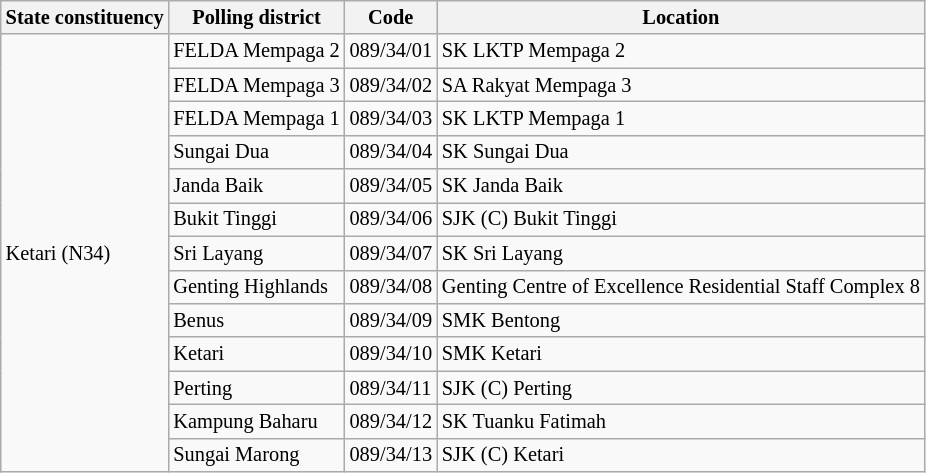<table class="wikitable sortable mw-collapsible" style="white-space:nowrap;font-size:85%">
<tr>
<th>State constituency</th>
<th>Polling district</th>
<th>Code</th>
<th>Location</th>
</tr>
<tr>
<td rowspan="13">Ketari (N34)</td>
<td>FELDA Mempaga 2</td>
<td>089/34/01</td>
<td>SK LKTP Mempaga 2</td>
</tr>
<tr>
<td>FELDA Mempaga 3</td>
<td>089/34/02</td>
<td>SA Rakyat Mempaga 3</td>
</tr>
<tr>
<td>FELDA Mempaga 1</td>
<td>089/34/03</td>
<td>SK LKTP Mempaga 1</td>
</tr>
<tr>
<td>Sungai Dua</td>
<td>089/34/04</td>
<td>SK Sungai Dua</td>
</tr>
<tr>
<td>Janda Baik</td>
<td>089/34/05</td>
<td>SK Janda Baik</td>
</tr>
<tr>
<td>Bukit Tinggi</td>
<td>089/34/06</td>
<td>SJK (C) Bukit Tinggi</td>
</tr>
<tr>
<td>Sri Layang</td>
<td>089/34/07</td>
<td>SK Sri Layang</td>
</tr>
<tr>
<td>Genting Highlands</td>
<td>089/34/08</td>
<td>Genting Centre of Excellence Residential Staff Complex 8</td>
</tr>
<tr>
<td>Benus</td>
<td>089/34/09</td>
<td>SMK Bentong</td>
</tr>
<tr>
<td>Ketari</td>
<td>089/34/10</td>
<td>SMK Ketari</td>
</tr>
<tr>
<td>Perting</td>
<td>089/34/11</td>
<td>SJK (C) Perting</td>
</tr>
<tr>
<td>Kampung Baharu</td>
<td>089/34/12</td>
<td>SK Tuanku Fatimah</td>
</tr>
<tr>
<td>Sungai Marong</td>
<td>089/34/13</td>
<td>SJK (C) Ketari</td>
</tr>
</table>
